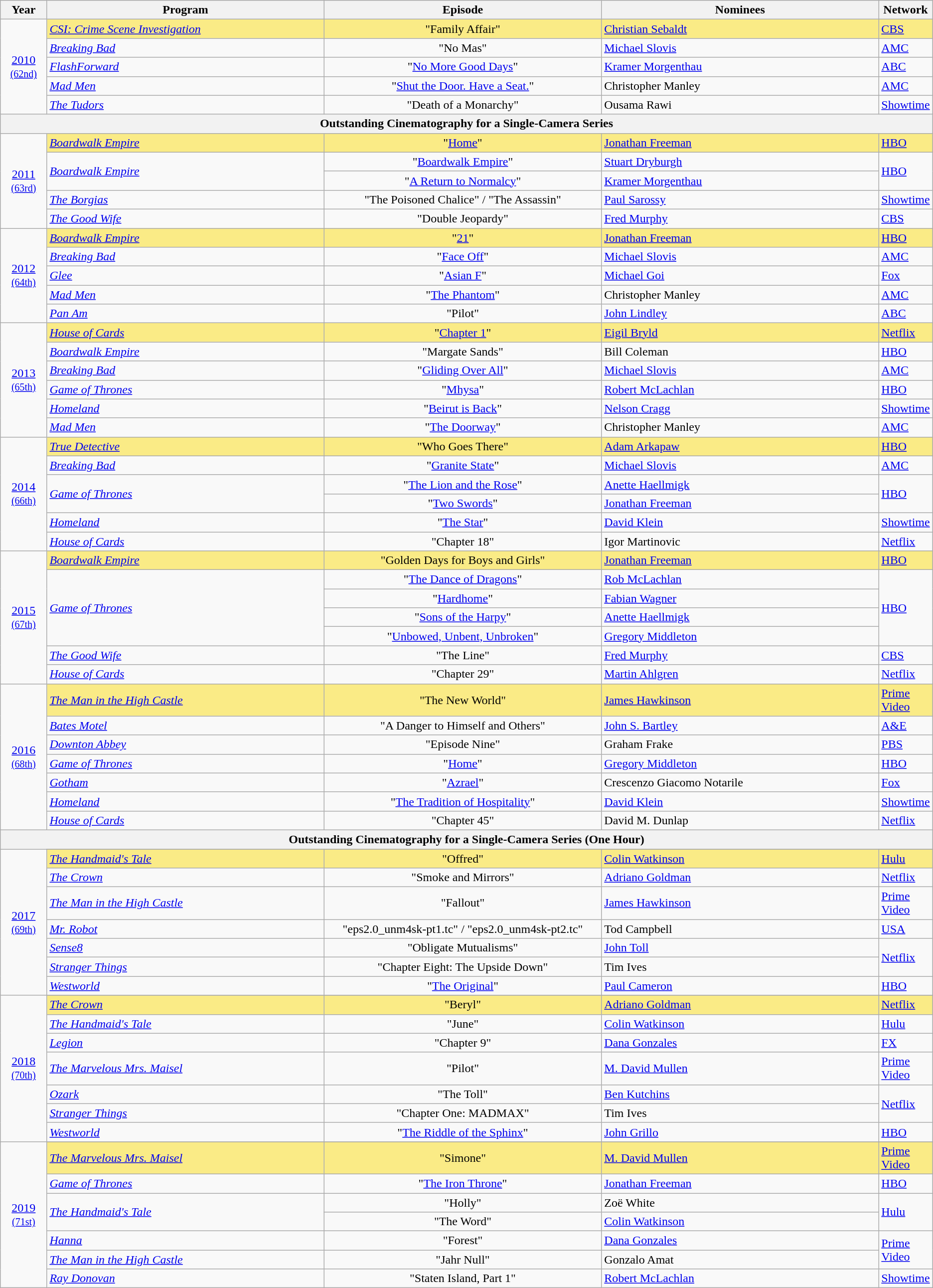<table class="wikitable">
<tr>
<th width="5%">Year</th>
<th width="30%">Program</th>
<th width="30%">Episode</th>
<th width="30%">Nominees</th>
<th width="5%">Network</th>
</tr>
<tr>
<td rowspan="5" align=center><a href='#'>2010</a><br><small><a href='#'>(62nd)</a></small></td>
<td style="background:#FAEB86;"><em><a href='#'>CSI: Crime Scene Investigation</a></em></td>
<td style="background:#FAEB86;" align=center>"Family Affair"</td>
<td style="background:#FAEB86;"><a href='#'>Christian Sebaldt</a></td>
<td style="background:#FAEB86;"><a href='#'>CBS</a></td>
</tr>
<tr>
<td><em><a href='#'>Breaking Bad</a></em></td>
<td align=center>"No Mas"</td>
<td><a href='#'>Michael Slovis</a></td>
<td><a href='#'>AMC</a></td>
</tr>
<tr>
<td><em><a href='#'>FlashForward</a></em></td>
<td align=center>"<a href='#'>No More Good Days</a>"</td>
<td><a href='#'>Kramer Morgenthau</a></td>
<td><a href='#'>ABC</a></td>
</tr>
<tr>
<td><em><a href='#'>Mad Men</a></em></td>
<td align=center>"<a href='#'>Shut the Door. Have a Seat.</a>"</td>
<td>Christopher Manley</td>
<td><a href='#'>AMC</a></td>
</tr>
<tr>
<td><em><a href='#'>The Tudors</a></em></td>
<td align=center>"Death of a Monarchy"</td>
<td>Ousama Rawi</td>
<td><a href='#'>Showtime</a></td>
</tr>
<tr>
<th colspan="5">Outstanding Cinematography for a Single-Camera Series</th>
</tr>
<tr>
<td rowspan="5" align=center><a href='#'>2011</a><br><small><a href='#'>(63rd)</a></small><br></td>
<td style="background:#FAEB86;"><em><a href='#'>Boardwalk Empire</a></em></td>
<td style="background:#FAEB86;" align=center>"<a href='#'>Home</a>"</td>
<td style="background:#FAEB86;"><a href='#'>Jonathan Freeman</a></td>
<td style="background:#FAEB86;"><a href='#'>HBO</a></td>
</tr>
<tr>
<td rowspan="2"><em><a href='#'>Boardwalk Empire</a></em></td>
<td align=center>"<a href='#'>Boardwalk Empire</a>"</td>
<td><a href='#'>Stuart Dryburgh</a></td>
<td rowspan="2"><a href='#'>HBO</a></td>
</tr>
<tr>
<td align=center>"<a href='#'>A Return to Normalcy</a>"</td>
<td><a href='#'>Kramer Morgenthau</a></td>
</tr>
<tr>
<td><em><a href='#'>The Borgias</a></em></td>
<td align=center>"The Poisoned Chalice" / "The Assassin"</td>
<td><a href='#'>Paul Sarossy</a></td>
<td><a href='#'>Showtime</a></td>
</tr>
<tr>
<td><em><a href='#'>The Good Wife</a></em></td>
<td align=center>"Double Jeopardy"</td>
<td><a href='#'>Fred Murphy</a></td>
<td><a href='#'>CBS</a></td>
</tr>
<tr>
<td rowspan="5" align=center><a href='#'>2012</a><br><small><a href='#'>(64th)</a></small><br></td>
<td style="background:#FAEB86;"><em><a href='#'>Boardwalk Empire</a></em></td>
<td style="background:#FAEB86;" align=center>"<a href='#'>21</a>"</td>
<td style="background:#FAEB86;"><a href='#'>Jonathan Freeman</a></td>
<td style="background:#FAEB86;"><a href='#'>HBO</a></td>
</tr>
<tr>
<td><em><a href='#'>Breaking Bad</a></em></td>
<td align=center>"<a href='#'>Face Off</a>"</td>
<td><a href='#'>Michael Slovis</a></td>
<td><a href='#'>AMC</a></td>
</tr>
<tr>
<td><em><a href='#'>Glee</a></em></td>
<td align=center>"<a href='#'>Asian F</a>"</td>
<td><a href='#'>Michael Goi</a></td>
<td><a href='#'>Fox</a></td>
</tr>
<tr>
<td><em><a href='#'>Mad Men</a></em></td>
<td align=center>"<a href='#'>The Phantom</a>"</td>
<td>Christopher Manley</td>
<td><a href='#'>AMC</a></td>
</tr>
<tr>
<td><em><a href='#'>Pan Am</a></em></td>
<td align=center>"Pilot"</td>
<td><a href='#'>John Lindley</a></td>
<td><a href='#'>ABC</a></td>
</tr>
<tr>
<td rowspan="6" align=center><a href='#'>2013</a><br><small><a href='#'>(65th)</a></small><br></td>
<td style="background:#FAEB86;"><em><a href='#'>House of Cards</a></em></td>
<td style="background:#FAEB86;" align=center>"<a href='#'>Chapter 1</a>"</td>
<td style="background:#FAEB86;"><a href='#'>Eigil Bryld</a></td>
<td style="background:#FAEB86;"><a href='#'>Netflix</a></td>
</tr>
<tr>
<td><em><a href='#'>Boardwalk Empire</a></em></td>
<td align=center>"Margate Sands"</td>
<td>Bill Coleman</td>
<td><a href='#'>HBO</a></td>
</tr>
<tr>
<td><em><a href='#'>Breaking Bad</a></em></td>
<td align=center>"<a href='#'>Gliding Over All</a>"</td>
<td><a href='#'>Michael Slovis</a></td>
<td><a href='#'>AMC</a></td>
</tr>
<tr>
<td><em><a href='#'>Game of Thrones</a></em></td>
<td align=center>"<a href='#'>Mhysa</a>"</td>
<td><a href='#'>Robert McLachlan</a></td>
<td><a href='#'>HBO</a></td>
</tr>
<tr>
<td><em><a href='#'>Homeland</a></em></td>
<td align=center>"<a href='#'>Beirut is Back</a>"</td>
<td><a href='#'>Nelson Cragg</a></td>
<td><a href='#'>Showtime</a></td>
</tr>
<tr>
<td><em><a href='#'>Mad Men</a></em></td>
<td align=center>"<a href='#'>The Doorway</a>"</td>
<td>Christopher Manley</td>
<td><a href='#'>AMC</a></td>
</tr>
<tr>
<td rowspan="6" align=center><a href='#'>2014</a><br><small><a href='#'>(66th)</a></small><br></td>
<td style="background:#FAEB86;"><em><a href='#'>True Detective</a></em></td>
<td style="background:#FAEB86;" align=center>"Who Goes There"</td>
<td style="background:#FAEB86;"><a href='#'>Adam Arkapaw</a></td>
<td style="background:#FAEB86;"><a href='#'>HBO</a></td>
</tr>
<tr>
<td><em><a href='#'>Breaking Bad</a></em></td>
<td align=center>"<a href='#'>Granite State</a>"</td>
<td><a href='#'>Michael Slovis</a></td>
<td><a href='#'>AMC</a></td>
</tr>
<tr>
<td rowspan="2"><em><a href='#'>Game of Thrones</a></em></td>
<td align=center>"<a href='#'>The Lion and the Rose</a>"</td>
<td><a href='#'>Anette Haellmigk</a></td>
<td rowspan="2"><a href='#'>HBO</a></td>
</tr>
<tr>
<td align=center>"<a href='#'>Two Swords</a>"</td>
<td><a href='#'>Jonathan Freeman</a></td>
</tr>
<tr>
<td><em><a href='#'>Homeland</a></em></td>
<td align=center>"<a href='#'>The Star</a>"</td>
<td><a href='#'>David Klein</a></td>
<td><a href='#'>Showtime</a></td>
</tr>
<tr>
<td><em><a href='#'>House of Cards</a></em></td>
<td align=center>"Chapter 18"</td>
<td>Igor Martinovic</td>
<td><a href='#'>Netflix</a></td>
</tr>
<tr>
<td rowspan="7" align=center><a href='#'>2015</a><br><small><a href='#'>(67th)</a></small><br></td>
<td style="background:#FAEB86;"><em><a href='#'>Boardwalk Empire</a></em></td>
<td style="background:#FAEB86;" align=center>"Golden Days for Boys and Girls"</td>
<td style="background:#FAEB86;"><a href='#'>Jonathan Freeman</a></td>
<td style="background:#FAEB86;"><a href='#'>HBO</a></td>
</tr>
<tr>
<td rowspan="4"><em><a href='#'>Game of Thrones</a></em></td>
<td align=center>"<a href='#'>The Dance of Dragons</a>"</td>
<td><a href='#'>Rob McLachlan</a></td>
<td rowspan="4"><a href='#'>HBO</a></td>
</tr>
<tr>
<td align=center>"<a href='#'>Hardhome</a>"</td>
<td><a href='#'>Fabian Wagner</a></td>
</tr>
<tr>
<td align=center>"<a href='#'>Sons of the Harpy</a>"</td>
<td><a href='#'>Anette Haellmigk</a></td>
</tr>
<tr>
<td align=center>"<a href='#'>Unbowed, Unbent, Unbroken</a>"</td>
<td><a href='#'>Gregory Middleton</a></td>
</tr>
<tr>
<td><em><a href='#'>The Good Wife</a></em></td>
<td align=center>"The Line"</td>
<td><a href='#'>Fred Murphy</a></td>
<td><a href='#'>CBS</a></td>
</tr>
<tr>
<td><em><a href='#'>House of Cards</a></em></td>
<td align=center>"Chapter 29"</td>
<td><a href='#'>Martin Ahlgren</a></td>
<td><a href='#'>Netflix</a></td>
</tr>
<tr>
<td rowspan="7" align=center><a href='#'>2016</a><br><small><a href='#'>(68th)</a></small><br></td>
<td style="background:#FAEB86;"><em><a href='#'>The Man in the High Castle</a></em></td>
<td style="background:#FAEB86;" align=center>"The New World"</td>
<td style="background:#FAEB86;"><a href='#'>James Hawkinson</a></td>
<td style="background:#FAEB86;"><a href='#'>Prime Video</a></td>
</tr>
<tr>
<td><em><a href='#'>Bates Motel</a></em></td>
<td align=center>"A Danger to Himself and Others"</td>
<td><a href='#'>John S. Bartley</a></td>
<td><a href='#'>A&E</a></td>
</tr>
<tr>
<td><em><a href='#'>Downton Abbey</a></em></td>
<td align=center>"Episode Nine"</td>
<td>Graham Frake</td>
<td><a href='#'>PBS</a></td>
</tr>
<tr>
<td><em><a href='#'>Game of Thrones</a></em></td>
<td align=center>"<a href='#'>Home</a>"</td>
<td><a href='#'>Gregory Middleton</a></td>
<td><a href='#'>HBO</a></td>
</tr>
<tr>
<td><em><a href='#'>Gotham</a></em></td>
<td align=center>"<a href='#'>Azrael</a>"</td>
<td>Crescenzo Giacomo Notarile</td>
<td><a href='#'>Fox</a></td>
</tr>
<tr>
<td><em><a href='#'>Homeland</a></em></td>
<td align=center>"<a href='#'>The Tradition of Hospitality</a>"</td>
<td><a href='#'>David Klein</a></td>
<td><a href='#'>Showtime</a></td>
</tr>
<tr>
<td><em><a href='#'>House of Cards</a></em></td>
<td align=center>"Chapter 45"</td>
<td>David M. Dunlap</td>
<td><a href='#'>Netflix</a></td>
</tr>
<tr>
<th colspan="5">Outstanding Cinematography for a Single-Camera Series (One Hour)</th>
</tr>
<tr>
<td rowspan="8" align=center><a href='#'>2017</a><br><small><a href='#'>(69th)</a></small><br></td>
</tr>
<tr style="background:#FAEB86;">
<td><em><a href='#'>The Handmaid's Tale</a></em></td>
<td align=center>"Offred"</td>
<td><a href='#'>Colin Watkinson</a></td>
<td><a href='#'>Hulu</a></td>
</tr>
<tr>
<td><em><a href='#'>The Crown</a></em></td>
<td align=center>"Smoke and Mirrors"</td>
<td><a href='#'>Adriano Goldman</a></td>
<td><a href='#'>Netflix</a></td>
</tr>
<tr>
<td><em><a href='#'>The Man in the High Castle</a></em></td>
<td align=center>"Fallout"</td>
<td><a href='#'>James Hawkinson</a></td>
<td><a href='#'>Prime Video</a></td>
</tr>
<tr>
<td><em><a href='#'>Mr. Robot</a></em></td>
<td align=center>"eps2.0_unm4sk-pt1.tc" / "eps2.0_unm4sk-pt2.tc"</td>
<td>Tod Campbell</td>
<td><a href='#'>USA</a></td>
</tr>
<tr>
<td><em><a href='#'>Sense8</a></em></td>
<td align=center>"Obligate Mutualisms"</td>
<td><a href='#'>John Toll</a></td>
<td rowspan=2><a href='#'>Netflix</a></td>
</tr>
<tr>
<td><em><a href='#'>Stranger Things</a></em></td>
<td align=center>"Chapter Eight: The Upside Down"</td>
<td>Tim Ives</td>
</tr>
<tr>
<td><em><a href='#'>Westworld</a></em></td>
<td align=center>"<a href='#'>The Original</a>"</td>
<td><a href='#'>Paul Cameron</a></td>
<td><a href='#'>HBO</a></td>
</tr>
<tr>
<td rowspan="8" align=center><a href='#'>2018</a><br><small><a href='#'>(70th)</a></small><br></td>
</tr>
<tr style="background:#FAEB86;">
<td><em><a href='#'>The Crown</a></em></td>
<td align=center>"Beryl"</td>
<td><a href='#'>Adriano Goldman</a></td>
<td><a href='#'>Netflix</a></td>
</tr>
<tr>
<td><em><a href='#'>The Handmaid's Tale</a></em></td>
<td align=center>"June"</td>
<td><a href='#'>Colin Watkinson</a></td>
<td><a href='#'>Hulu</a></td>
</tr>
<tr>
<td><em><a href='#'>Legion</a></em></td>
<td align=center>"Chapter 9"</td>
<td><a href='#'>Dana Gonzales</a></td>
<td><a href='#'>FX</a></td>
</tr>
<tr>
<td><em><a href='#'>The Marvelous Mrs. Maisel</a></em></td>
<td align=center>"Pilot"</td>
<td><a href='#'>M. David Mullen</a></td>
<td><a href='#'>Prime Video</a></td>
</tr>
<tr>
<td><em><a href='#'>Ozark</a></em></td>
<td align=center>"The Toll"</td>
<td><a href='#'>Ben Kutchins</a></td>
<td rowspan=2><a href='#'>Netflix</a></td>
</tr>
<tr>
<td><em><a href='#'>Stranger Things</a></em></td>
<td align=center>"Chapter One: MADMAX"</td>
<td>Tim Ives</td>
</tr>
<tr>
<td><em><a href='#'>Westworld</a></em></td>
<td align=center>"<a href='#'>The Riddle of the Sphinx</a>"</td>
<td><a href='#'>John Grillo</a></td>
<td><a href='#'>HBO</a></td>
</tr>
<tr>
<td rowspan="8" align=center><a href='#'>2019</a><br><small><a href='#'>(71st)</a></small><br></td>
</tr>
<tr style="background:#FAEB86;">
<td><em><a href='#'>The Marvelous Mrs. Maisel</a></em></td>
<td align=center>"Simone"</td>
<td><a href='#'>M. David Mullen</a></td>
<td><a href='#'>Prime Video</a></td>
</tr>
<tr>
<td><em><a href='#'>Game of Thrones</a></em></td>
<td align=center>"<a href='#'>The Iron Throne</a>"</td>
<td><a href='#'>Jonathan Freeman</a></td>
<td><a href='#'>HBO</a></td>
</tr>
<tr>
<td rowspan="2"><em><a href='#'>The Handmaid's Tale</a></em></td>
<td align=center>"Holly"</td>
<td>Zoë White</td>
<td rowspan="2"><a href='#'>Hulu</a></td>
</tr>
<tr>
<td align=center>"The Word"</td>
<td><a href='#'>Colin Watkinson</a></td>
</tr>
<tr>
<td><em><a href='#'>Hanna</a></em></td>
<td align=center>"Forest"</td>
<td><a href='#'>Dana Gonzales</a></td>
<td rowspan="2"><a href='#'>Prime Video</a></td>
</tr>
<tr>
<td><em><a href='#'>The Man in the High Castle</a></em></td>
<td align=center>"Jahr Null"</td>
<td>Gonzalo Amat</td>
</tr>
<tr>
<td><em><a href='#'>Ray Donovan</a></em></td>
<td align=center>"Staten Island, Part 1"</td>
<td><a href='#'>Robert McLachlan</a></td>
<td><a href='#'>Showtime</a></td>
</tr>
</table>
